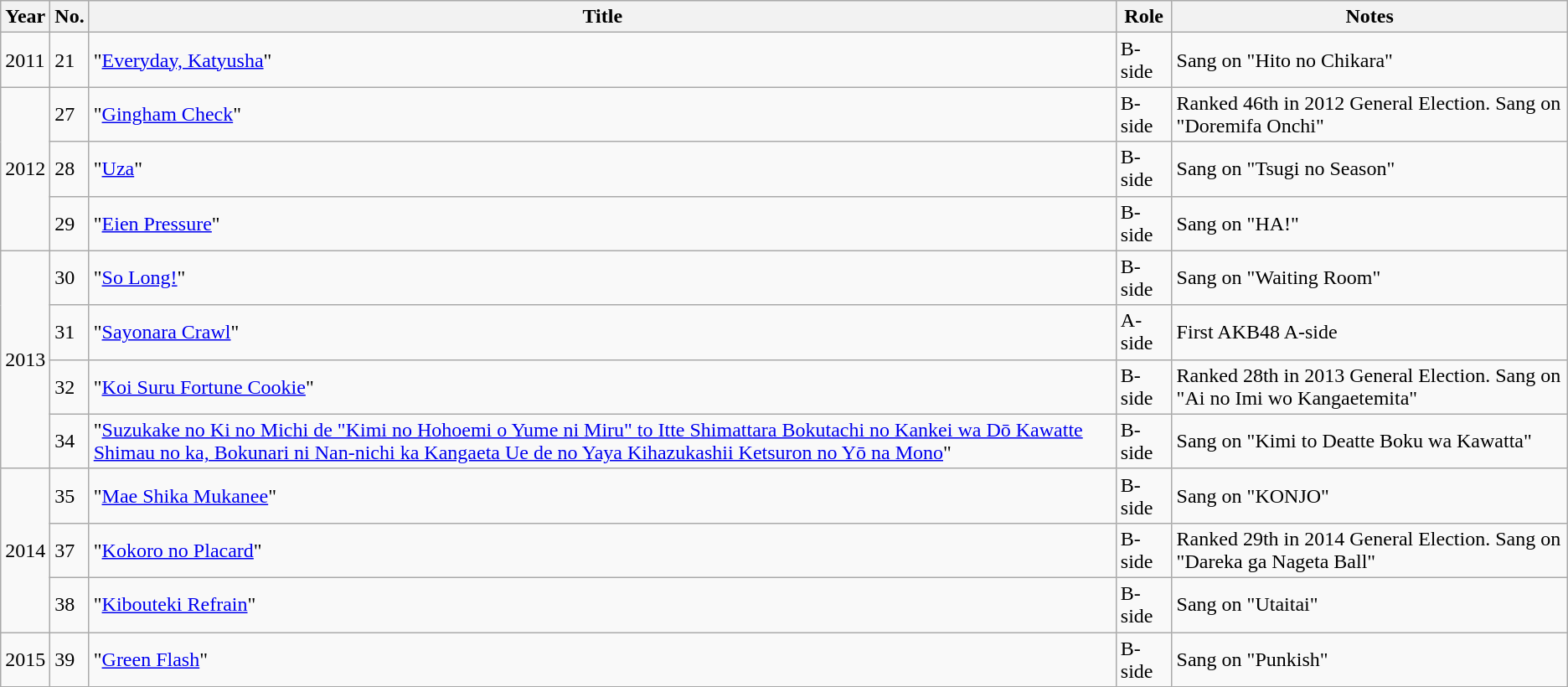<table class="wikitable sortable">
<tr>
<th>Year</th>
<th data-sort-type="number">No. </th>
<th>Title </th>
<th>Role </th>
<th class="unsortable">Notes </th>
</tr>
<tr>
<td rowspan="1">2011</td>
<td>21</td>
<td>"<a href='#'>Everyday, Katyusha</a>"</td>
<td>B-side</td>
<td>Sang on "Hito no Chikara"</td>
</tr>
<tr>
<td rowspan="3">2012</td>
<td>27</td>
<td>"<a href='#'>Gingham Check</a>"</td>
<td>B-side</td>
<td>Ranked 46th in 2012 General Election. Sang on "Doremifa Onchi"</td>
</tr>
<tr>
<td>28</td>
<td>"<a href='#'>Uza</a>"</td>
<td>B-side</td>
<td>Sang on "Tsugi no Season"</td>
</tr>
<tr>
<td>29</td>
<td>"<a href='#'>Eien Pressure</a>"</td>
<td>B-side</td>
<td>Sang on "HA!"</td>
</tr>
<tr>
<td rowspan="4">2013</td>
<td>30</td>
<td>"<a href='#'>So Long!</a>"</td>
<td>B-side</td>
<td>Sang on "Waiting Room"</td>
</tr>
<tr>
<td>31</td>
<td>"<a href='#'>Sayonara Crawl</a>"</td>
<td>A-side</td>
<td>First AKB48 A-side</td>
</tr>
<tr>
<td>32</td>
<td>"<a href='#'>Koi Suru Fortune Cookie</a>"</td>
<td>B-side</td>
<td>Ranked 28th in 2013 General Election. Sang on "Ai no Imi wo Kangaetemita"</td>
</tr>
<tr>
<td>34</td>
<td>"<a href='#'>Suzukake no Ki no Michi de "Kimi no Hohoemi o Yume ni Miru" to Itte Shimattara Bokutachi no Kankei wa Dō Kawatte Shimau no ka, Bokunari ni Nan-nichi ka Kangaeta Ue de no Yaya Kihazukashii Ketsuron no Yō na Mono</a>"</td>
<td>B-side</td>
<td>Sang on "Kimi to Deatte Boku wa Kawatta"</td>
</tr>
<tr>
<td rowspan="3">2014</td>
<td>35</td>
<td>"<a href='#'>Mae Shika Mukanee</a>"</td>
<td>B-side</td>
<td>Sang on "KONJO"</td>
</tr>
<tr>
<td>37</td>
<td>"<a href='#'>Kokoro no Placard</a>"</td>
<td>B-side</td>
<td>Ranked 29th in 2014 General Election. Sang on "Dareka ga Nageta Ball"</td>
</tr>
<tr>
<td>38</td>
<td>"<a href='#'>Kibouteki Refrain</a>"</td>
<td>B-side</td>
<td>Sang on "Utaitai"</td>
</tr>
<tr>
<td rowspan="1">2015</td>
<td>39</td>
<td>"<a href='#'>Green Flash</a>"</td>
<td>B-side</td>
<td>Sang on "Punkish"</td>
</tr>
</table>
